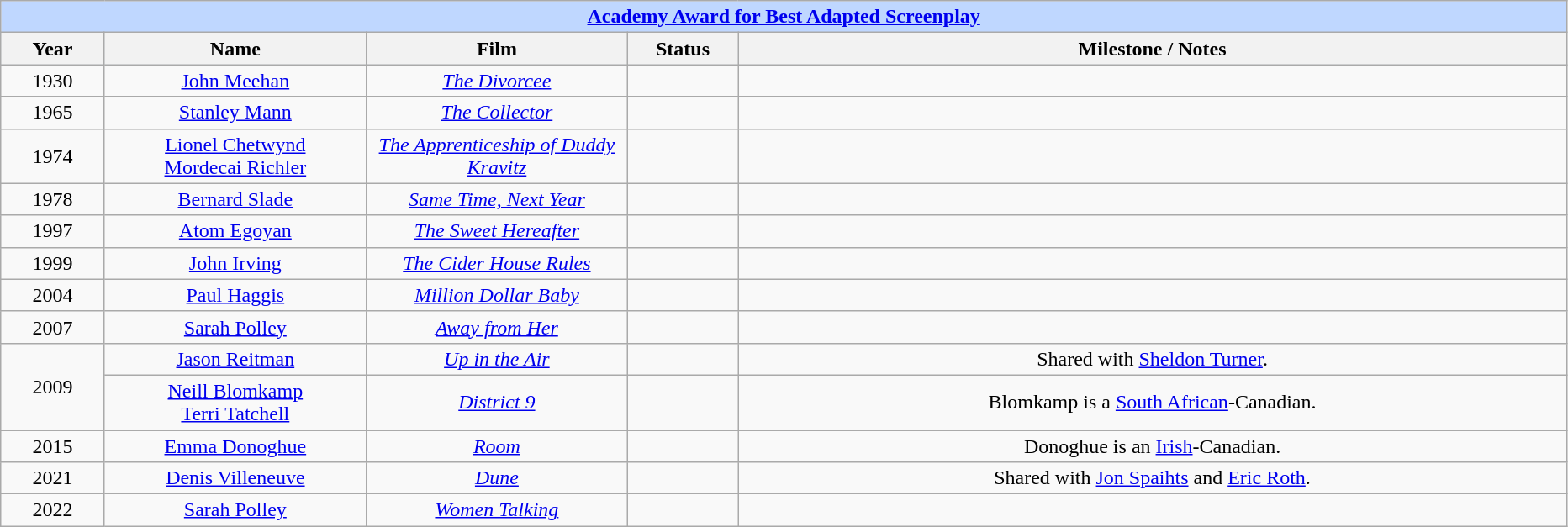<table class="wikitable" style="text-align: center">
<tr style="background:#bfd7ff;">
<td colspan="7" style="text-align:center;"><strong><a href='#'>Academy Award for Best Adapted Screenplay</a></strong></td>
</tr>
<tr style="background:#ebf5ff;">
<th style="width:075px;">Year</th>
<th style="width:200px;">Name</th>
<th style="width:200px;">Film</th>
<th style="width:080px;">Status</th>
<th style="width:650px;">Milestone / Notes</th>
</tr>
<tr>
<td>1930</td>
<td><a href='#'>John Meehan</a></td>
<td><em><a href='#'>The Divorcee</a></em></td>
<td></td>
<td></td>
</tr>
<tr>
<td>1965</td>
<td><a href='#'>Stanley Mann</a></td>
<td><em><a href='#'>The Collector</a></em></td>
<td></td>
<td></td>
</tr>
<tr>
<td>1974</td>
<td><a href='#'>Lionel Chetwynd</a><br><a href='#'>Mordecai Richler</a></td>
<td><em><a href='#'>The Apprenticeship of Duddy Kravitz</a></em></td>
<td></td>
<td></td>
</tr>
<tr>
<td>1978</td>
<td><a href='#'>Bernard Slade</a></td>
<td><em><a href='#'>Same Time, Next Year</a></em></td>
<td></td>
<td></td>
</tr>
<tr>
<td>1997</td>
<td><a href='#'>Atom Egoyan</a></td>
<td><em><a href='#'>The Sweet Hereafter</a></em></td>
<td></td>
<td></td>
</tr>
<tr>
<td>1999</td>
<td><a href='#'>John Irving</a></td>
<td><em><a href='#'>The Cider House Rules</a></em></td>
<td></td>
<td></td>
</tr>
<tr>
<td>2004</td>
<td><a href='#'>Paul Haggis</a></td>
<td><em><a href='#'>Million Dollar Baby</a></em></td>
<td></td>
<td></td>
</tr>
<tr>
<td>2007</td>
<td><a href='#'>Sarah Polley</a></td>
<td><em><a href='#'>Away from Her</a></em></td>
<td></td>
<td></td>
</tr>
<tr>
<td rowspan=2>2009</td>
<td><a href='#'>Jason Reitman</a></td>
<td><em><a href='#'>Up in the Air</a></em></td>
<td></td>
<td>Shared with <a href='#'>Sheldon Turner</a>.</td>
</tr>
<tr>
<td><a href='#'>Neill Blomkamp</a><br><a href='#'>Terri Tatchell</a></td>
<td><em><a href='#'>District 9</a></em></td>
<td></td>
<td>Blomkamp is a <a href='#'>South African</a>-Canadian.</td>
</tr>
<tr>
<td>2015</td>
<td><a href='#'>Emma Donoghue</a></td>
<td><em><a href='#'>Room</a></em></td>
<td></td>
<td>Donoghue is an <a href='#'>Irish</a>-Canadian.</td>
</tr>
<tr>
<td>2021</td>
<td><a href='#'>Denis Villeneuve</a></td>
<td><em><a href='#'>Dune</a></em></td>
<td></td>
<td>Shared with <a href='#'>Jon Spaihts</a> and <a href='#'>Eric Roth</a>.</td>
</tr>
<tr>
<td>2022</td>
<td><a href='#'>Sarah Polley</a></td>
<td><em><a href='#'>Women Talking</a></em></td>
<td></td>
<td></td>
</tr>
</table>
